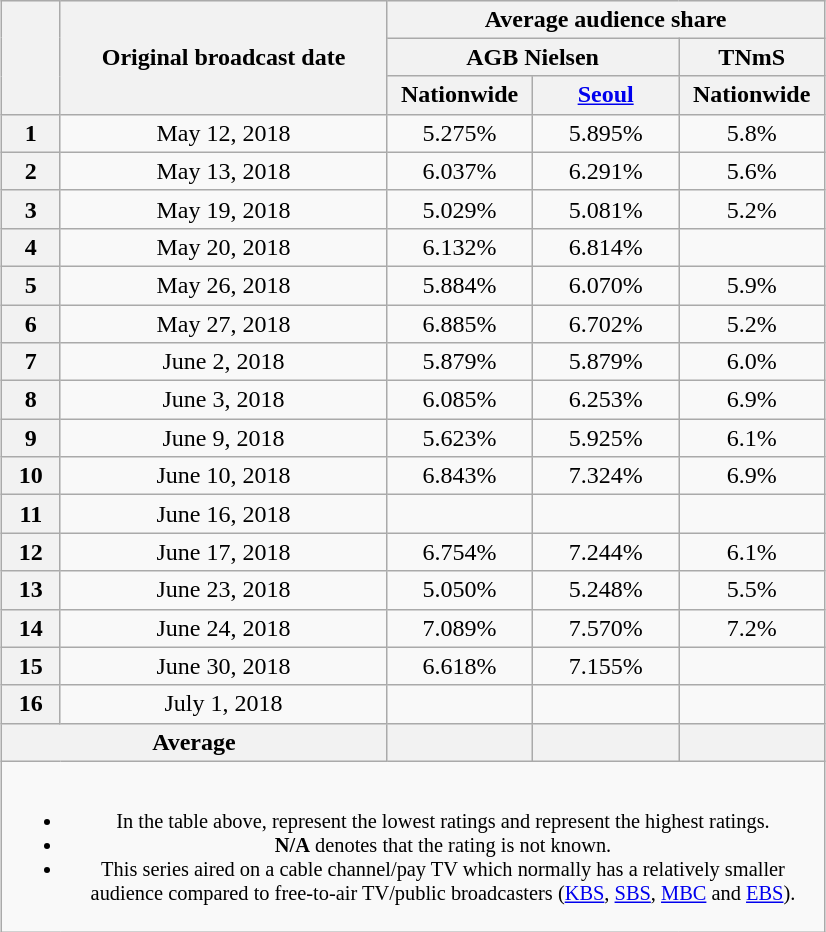<table class="wikitable" style="text-align:center;max-width:550px; margin-left: auto; margin-right: auto; border: none;">
<tr>
</tr>
<tr>
<th rowspan="3"></th>
<th rowspan="3">Original broadcast date</th>
<th colspan="3">Average audience share</th>
</tr>
<tr>
<th colspan="2">AGB Nielsen</th>
<th>TNmS</th>
</tr>
<tr>
<th width="90">Nationwide</th>
<th width="90"><a href='#'>Seoul</a></th>
<th width="90">Nationwide</th>
</tr>
<tr>
<th>1</th>
<td>May 12, 2018</td>
<td>5.275%</td>
<td>5.895%</td>
<td>5.8%</td>
</tr>
<tr>
<th>2</th>
<td>May 13, 2018</td>
<td>6.037%</td>
<td>6.291%</td>
<td>5.6%</td>
</tr>
<tr>
<th>3</th>
<td>May 19, 2018</td>
<td>5.029%</td>
<td>5.081%</td>
<td>5.2%</td>
</tr>
<tr>
<th>4</th>
<td>May 20, 2018</td>
<td>6.132%</td>
<td>6.814%</td>
<td></td>
</tr>
<tr>
<th>5</th>
<td>May 26, 2018</td>
<td>5.884%</td>
<td>6.070%</td>
<td>5.9%</td>
</tr>
<tr>
<th>6</th>
<td>May 27, 2018</td>
<td>6.885%</td>
<td>6.702%</td>
<td>5.2%</td>
</tr>
<tr>
<th>7</th>
<td>June 2, 2018</td>
<td>5.879%</td>
<td>5.879%</td>
<td>6.0%</td>
</tr>
<tr>
<th>8</th>
<td>June 3, 2018</td>
<td>6.085%</td>
<td>6.253%</td>
<td>6.9%</td>
</tr>
<tr>
<th>9</th>
<td>June 9, 2018</td>
<td>5.623%</td>
<td>5.925%</td>
<td>6.1%</td>
</tr>
<tr>
<th>10</th>
<td>June 10, 2018</td>
<td>6.843%</td>
<td>7.324%</td>
<td>6.9%</td>
</tr>
<tr>
<th>11</th>
<td>June 16, 2018</td>
<td></td>
<td></td>
<td></td>
</tr>
<tr>
<th>12</th>
<td>June 17, 2018</td>
<td>6.754%</td>
<td>7.244%</td>
<td>6.1%</td>
</tr>
<tr>
<th>13</th>
<td>June 23, 2018</td>
<td>5.050%</td>
<td>5.248%</td>
<td>5.5%</td>
</tr>
<tr>
<th>14</th>
<td>June 24, 2018</td>
<td>7.089%</td>
<td>7.570%</td>
<td>7.2%</td>
</tr>
<tr>
<th>15</th>
<td>June 30, 2018</td>
<td>6.618%</td>
<td>7.155%</td>
<td></td>
</tr>
<tr>
<th>16</th>
<td>July 1, 2018</td>
<td></td>
<td></td>
<td></td>
</tr>
<tr>
<th colspan="2">Average</th>
<th></th>
<th></th>
<th></th>
</tr>
<tr>
<td colspan="5" style="font-size:85%"><br><ul><li>In the table above,  represent the lowest ratings and  represent the highest ratings.</li><li><strong>N/A</strong> denotes that the rating is not known.</li><li>This series aired on a cable channel/pay TV which normally has a relatively smaller audience compared to free-to-air TV/public broadcasters (<a href='#'>KBS</a>, <a href='#'>SBS</a>, <a href='#'>MBC</a> and <a href='#'>EBS</a>).</li></ul></td>
</tr>
</table>
